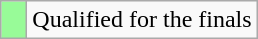<table class="wikitable">
<tr>
<td width=10px bgcolor="#98fb98"></td>
<td>Qualified for the finals</td>
</tr>
</table>
